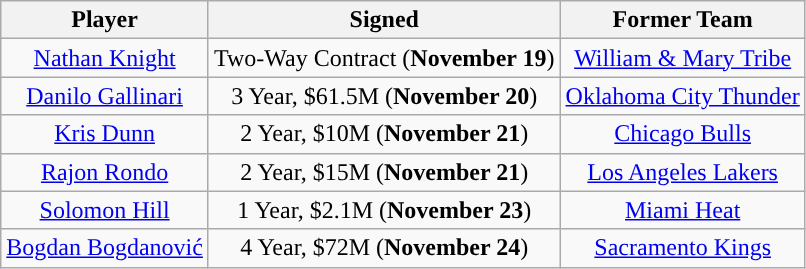<table class="wikitable sortable sortable" style="text-align: center">
<tr>
<th>Player</th>
<th>Signed</th>
<th>Former Team</th>
</tr>
<tr style="text-align: center">
<td><a href='#'>Nathan Knight</a></td>
<td>Two-Way Contract (<strong>November 19</strong>)</td>
<td><a href='#'>William & Mary Tribe</a></td>
</tr>
<tr style="text-align: center">
<td><a href='#'>Danilo Gallinari</a></td>
<td>3 Year, $61.5M (<strong>November 20</strong>)</td>
<td><a href='#'>Oklahoma City Thunder</a></td>
</tr>
<tr style="text-align: center">
<td><a href='#'>Kris Dunn</a></td>
<td>2 Year, $10M (<strong>November 21</strong>)</td>
<td><a href='#'>Chicago Bulls</a></td>
</tr>
<tr style="text-align: center">
<td><a href='#'>Rajon Rondo</a></td>
<td>2 Year, $15M (<strong>November 21</strong>)</td>
<td><a href='#'>Los Angeles Lakers</a></td>
</tr>
<tr style="text-align: center">
<td><a href='#'>Solomon Hill</a></td>
<td>1 Year, $2.1M (<strong>November 23</strong>)</td>
<td><a href='#'>Miami Heat</a></td>
</tr>
<tr style="text-align: center">
<td><a href='#'>Bogdan Bogdanović</a></td>
<td>4 Year, $72M (<strong>November 24</strong>)</td>
<td><a href='#'>Sacramento Kings</a></td>
</tr>
</table>
